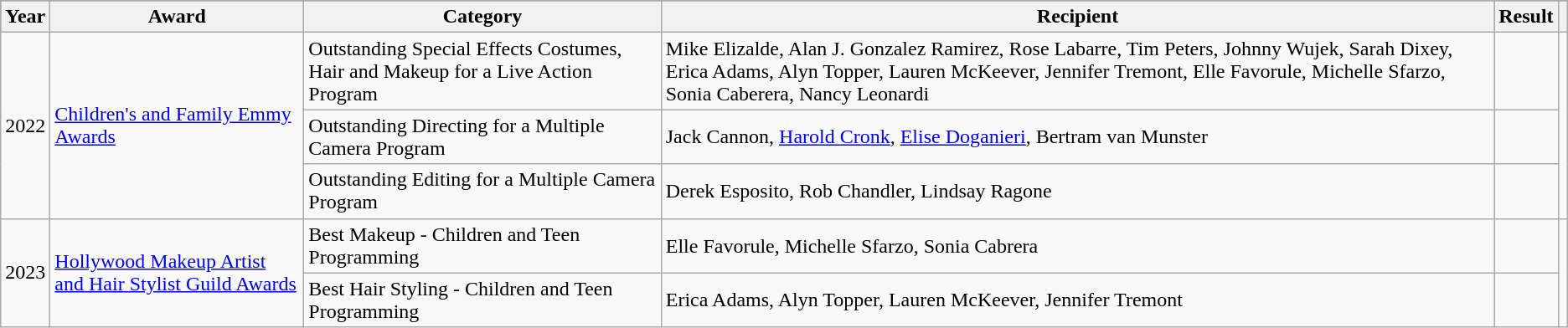<table class="wikitable">
<tr style="background:#96c; text-align:center;">
<th>Year</th>
<th>Award</th>
<th>Category</th>
<th>Recipient</th>
<th>Result</th>
<th></th>
</tr>
<tr>
<td rowspan="3">2022</td>
<td rowspan="3"><a href='#'>Children's and Family Emmy Awards</a></td>
<td>Outstanding Special Effects Costumes, Hair and Makeup for a Live Action Program</td>
<td>Mike Elizalde, Alan J. Gonzalez Ramirez, Rose Labarre, Tim Peters, Johnny Wujek, Sarah Dixey, Erica Adams, Alyn Topper, Lauren McKeever, Jennifer Tremont, Elle Favorule, Michelle Sfarzo, Sonia Caberera, Nancy Leonardi</td>
<td></td>
<td rowspan="3" style="text-align:center;"></td>
</tr>
<tr>
<td>Outstanding Directing for a Multiple Camera Program</td>
<td>Jack Cannon, <a href='#'>Harold Cronk</a>, <a href='#'>Elise Doganieri</a>, Bertram van Munster</td>
<td></td>
</tr>
<tr>
<td>Outstanding Editing for a Multiple Camera Program</td>
<td>Derek Esposito, Rob Chandler, Lindsay Ragone</td>
<td></td>
</tr>
<tr>
<td rowspan="2">2023</td>
<td rowspan="2"><a href='#'>Hollywood Makeup Artist and Hair Stylist Guild Awards</a></td>
<td>Best Makeup - Children and Teen Programming</td>
<td>Elle Favorule, Michelle Sfarzo, Sonia Cabrera</td>
<td></td>
<td rowspan="2" style="text-align:center;"></td>
</tr>
<tr>
<td>Best Hair Styling - Children and Teen Programming</td>
<td>Erica Adams, Alyn Topper, Lauren McKeever, Jennifer Tremont</td>
<td></td>
</tr>
</table>
